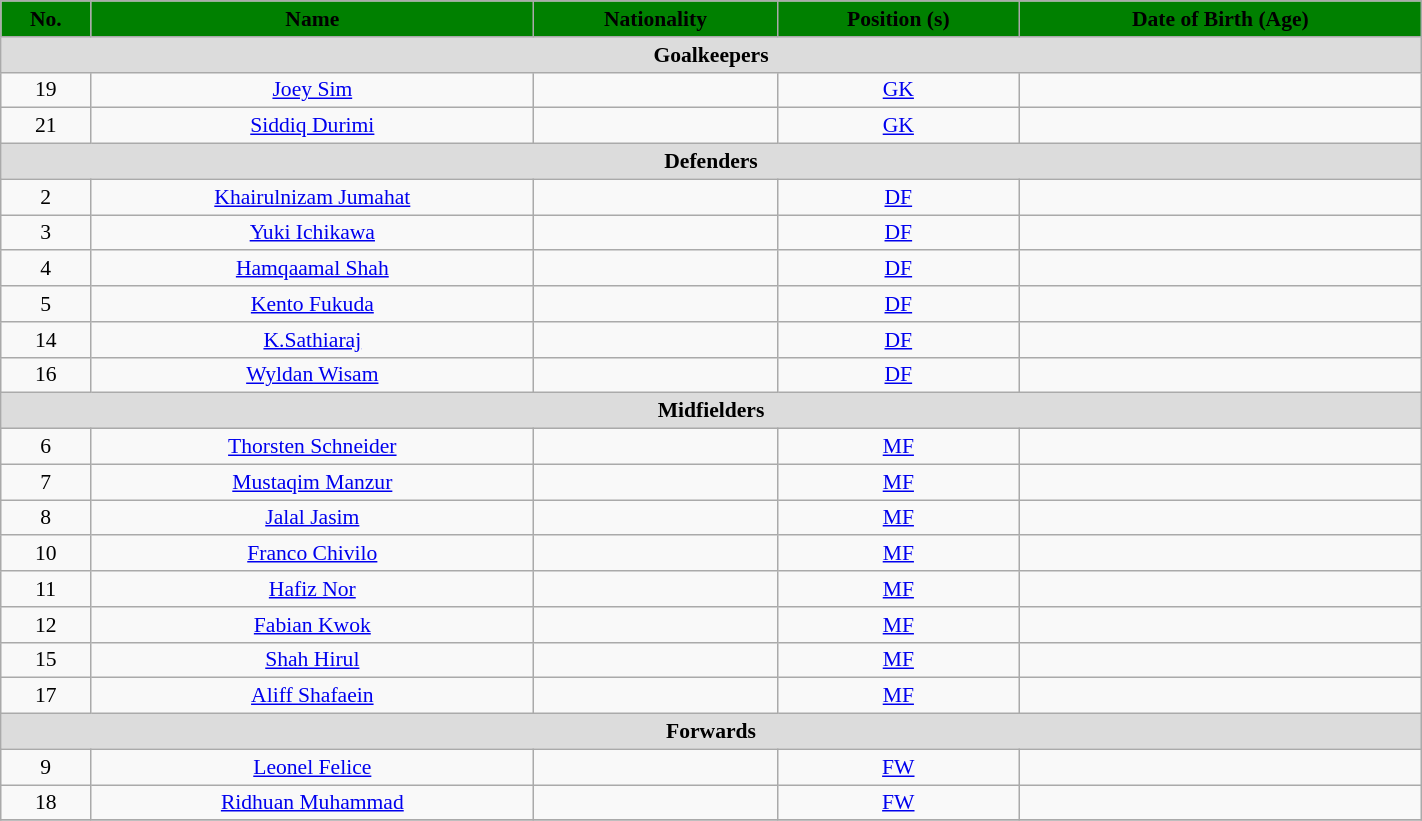<table class="wikitable" style="text-align:center; font-size:90%; width:75%;">
<tr>
<th style="background:#008000; color:black; text-align:center;">No.</th>
<th style="background:#008000; color:black; text-align:center;">Name</th>
<th style="background:#008000; color:black; text-align:center;">Nationality</th>
<th style="background:#008000; color:black; text-align:center;">Position (s)</th>
<th style="background:#008000; color:black; text-align:center;">Date of Birth (Age)</th>
</tr>
<tr>
<th colspan="6" style="background:#dcdcdc; text-align:center;">Goalkeepers</th>
</tr>
<tr>
<td>19</td>
<td><a href='#'>Joey Sim</a></td>
<td></td>
<td><a href='#'>GK</a></td>
<td></td>
</tr>
<tr>
<td>21</td>
<td><a href='#'>Siddiq Durimi</a></td>
<td></td>
<td><a href='#'>GK</a></td>
<td></td>
</tr>
<tr>
<th colspan="6" style="background:#dcdcdc; text-align:center;">Defenders</th>
</tr>
<tr>
<td>2</td>
<td><a href='#'>Khairulnizam Jumahat</a></td>
<td></td>
<td><a href='#'>DF</a></td>
<td></td>
</tr>
<tr>
<td>3</td>
<td><a href='#'>Yuki Ichikawa</a></td>
<td></td>
<td><a href='#'>DF</a></td>
<td></td>
</tr>
<tr>
<td>4</td>
<td><a href='#'>Hamqaamal Shah</a></td>
<td></td>
<td><a href='#'>DF</a></td>
<td></td>
</tr>
<tr>
<td>5</td>
<td><a href='#'>Kento Fukuda</a></td>
<td></td>
<td><a href='#'>DF</a></td>
<td></td>
</tr>
<tr>
<td>14</td>
<td><a href='#'>K.Sathiaraj</a></td>
<td></td>
<td><a href='#'>DF</a></td>
<td></td>
</tr>
<tr>
<td>16</td>
<td><a href='#'>Wyldan Wisam</a></td>
<td></td>
<td><a href='#'>DF</a></td>
<td></td>
</tr>
<tr>
<th colspan="6" style="background:#dcdcdc; text-align:center;">Midfielders</th>
</tr>
<tr>
<td>6</td>
<td><a href='#'>Thorsten Schneider</a></td>
<td></td>
<td><a href='#'>MF</a></td>
<td></td>
</tr>
<tr>
<td>7</td>
<td><a href='#'>Mustaqim Manzur</a></td>
<td></td>
<td><a href='#'>MF</a></td>
<td></td>
</tr>
<tr>
<td>8</td>
<td><a href='#'>Jalal Jasim</a></td>
<td></td>
<td><a href='#'>MF</a></td>
<td></td>
</tr>
<tr>
<td>10</td>
<td><a href='#'>Franco Chivilo</a></td>
<td></td>
<td><a href='#'>MF</a></td>
<td></td>
</tr>
<tr>
<td>11</td>
<td><a href='#'>Hafiz Nor</a></td>
<td></td>
<td><a href='#'>MF</a></td>
<td></td>
</tr>
<tr>
<td>12</td>
<td><a href='#'>Fabian Kwok</a></td>
<td></td>
<td><a href='#'>MF</a></td>
<td></td>
</tr>
<tr>
<td>15</td>
<td><a href='#'>Shah Hirul</a></td>
<td></td>
<td><a href='#'>MF</a></td>
<td></td>
</tr>
<tr>
<td>17</td>
<td><a href='#'>Aliff Shafaein</a></td>
<td></td>
<td><a href='#'>MF</a></td>
<td></td>
</tr>
<tr>
<th colspan="6" style="background:#dcdcdc; text-align:center;">Forwards</th>
</tr>
<tr>
<td>9</td>
<td><a href='#'>Leonel Felice</a></td>
<td></td>
<td><a href='#'>FW</a></td>
<td></td>
</tr>
<tr>
<td>18</td>
<td><a href='#'>Ridhuan Muhammad</a></td>
<td></td>
<td><a href='#'>FW</a></td>
<td></td>
</tr>
<tr>
</tr>
</table>
